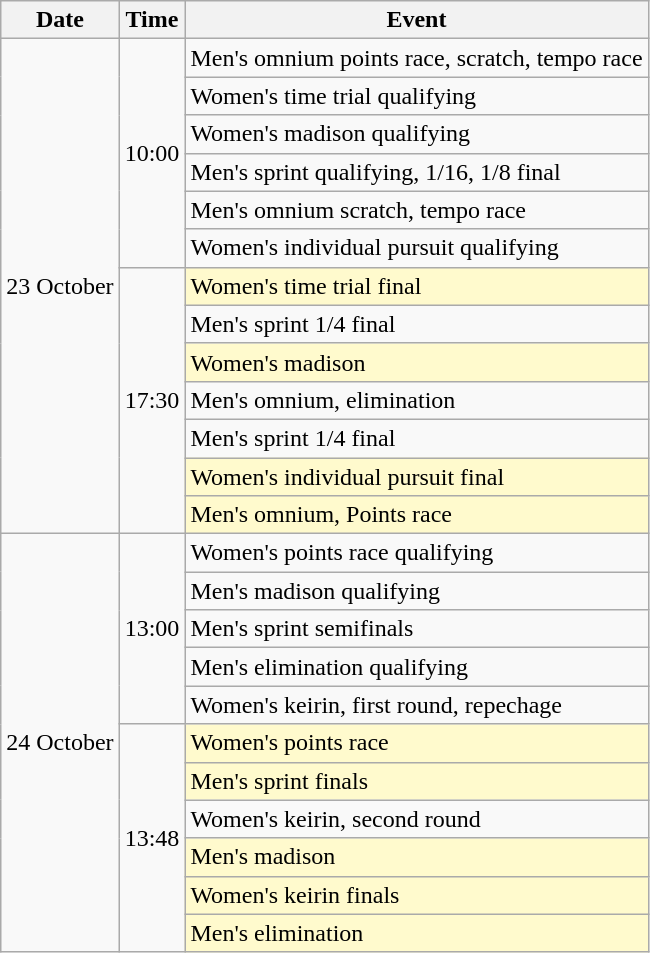<table class="wikitable">
<tr>
<th>Date</th>
<th>Time</th>
<th>Event</th>
</tr>
<tr>
<td rowspan=13>23 October</td>
<td rowspan=6>10:00</td>
<td>Men's omnium points race, scratch, tempo race</td>
</tr>
<tr>
<td>Women's time trial qualifying</td>
</tr>
<tr>
<td>Women's madison qualifying</td>
</tr>
<tr>
<td>Men's sprint qualifying, 1/16, 1/8 final</td>
</tr>
<tr>
<td>Men's omnium scratch, tempo race</td>
</tr>
<tr>
<td>Women's individual pursuit qualifying</td>
</tr>
<tr>
<td rowspan=7>17:30</td>
<td style="background:lemonchiffon">Women's time trial final</td>
</tr>
<tr>
<td>Men's sprint 1/4 final</td>
</tr>
<tr>
<td style="background:lemonchiffon">Women's madison</td>
</tr>
<tr>
<td>Men's omnium, elimination</td>
</tr>
<tr>
<td>Men's sprint 1/4 final</td>
</tr>
<tr>
<td style="background:lemonchiffon">Women's individual pursuit final</td>
</tr>
<tr>
<td style="background:lemonchiffon">Men's omnium, Points race</td>
</tr>
<tr>
<td rowspan=11>24 October</td>
<td rowspan=5>13:00</td>
<td>Women's points race qualifying</td>
</tr>
<tr>
<td>Men's madison qualifying</td>
</tr>
<tr>
<td>Men's sprint semifinals</td>
</tr>
<tr>
<td>Men's elimination qualifying</td>
</tr>
<tr>
<td>Women's keirin, first round, repechage</td>
</tr>
<tr>
<td rowspan=6>13:48</td>
<td style="background:lemonchiffon">Women's points race</td>
</tr>
<tr>
<td style="background:lemonchiffon">Men's sprint finals</td>
</tr>
<tr>
<td>Women's keirin, second round</td>
</tr>
<tr>
<td style="background:lemonchiffon">Men's madison</td>
</tr>
<tr>
<td style="background:lemonchiffon">Women's keirin finals</td>
</tr>
<tr>
<td style="background:lemonchiffon">Men's elimination</td>
</tr>
</table>
